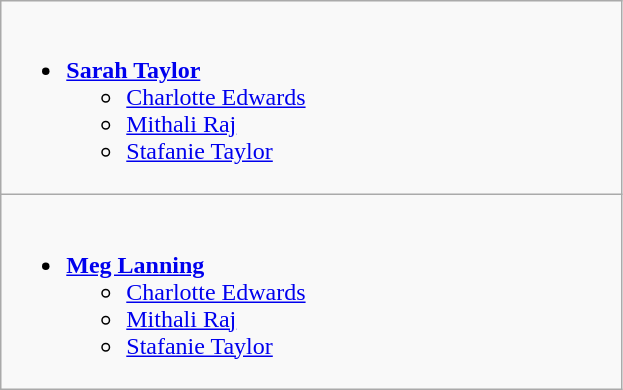<table class=wikitable>
<tr>
<td valign="top" width="50%"><br><ul><li><strong> <a href='#'>Sarah Taylor</a></strong><ul><li> <a href='#'>Charlotte Edwards</a></li><li> <a href='#'>Mithali Raj</a></li><li> <a href='#'>Stafanie Taylor</a></li></ul></li></ul></td>
</tr>
<tr>
<td valign="top" width="50%"><br><ul><li><strong> <a href='#'>Meg Lanning</a></strong><ul><li> <a href='#'>Charlotte Edwards</a></li><li> <a href='#'>Mithali Raj</a></li><li> <a href='#'>Stafanie Taylor</a></li></ul></li></ul></td>
</tr>
</table>
